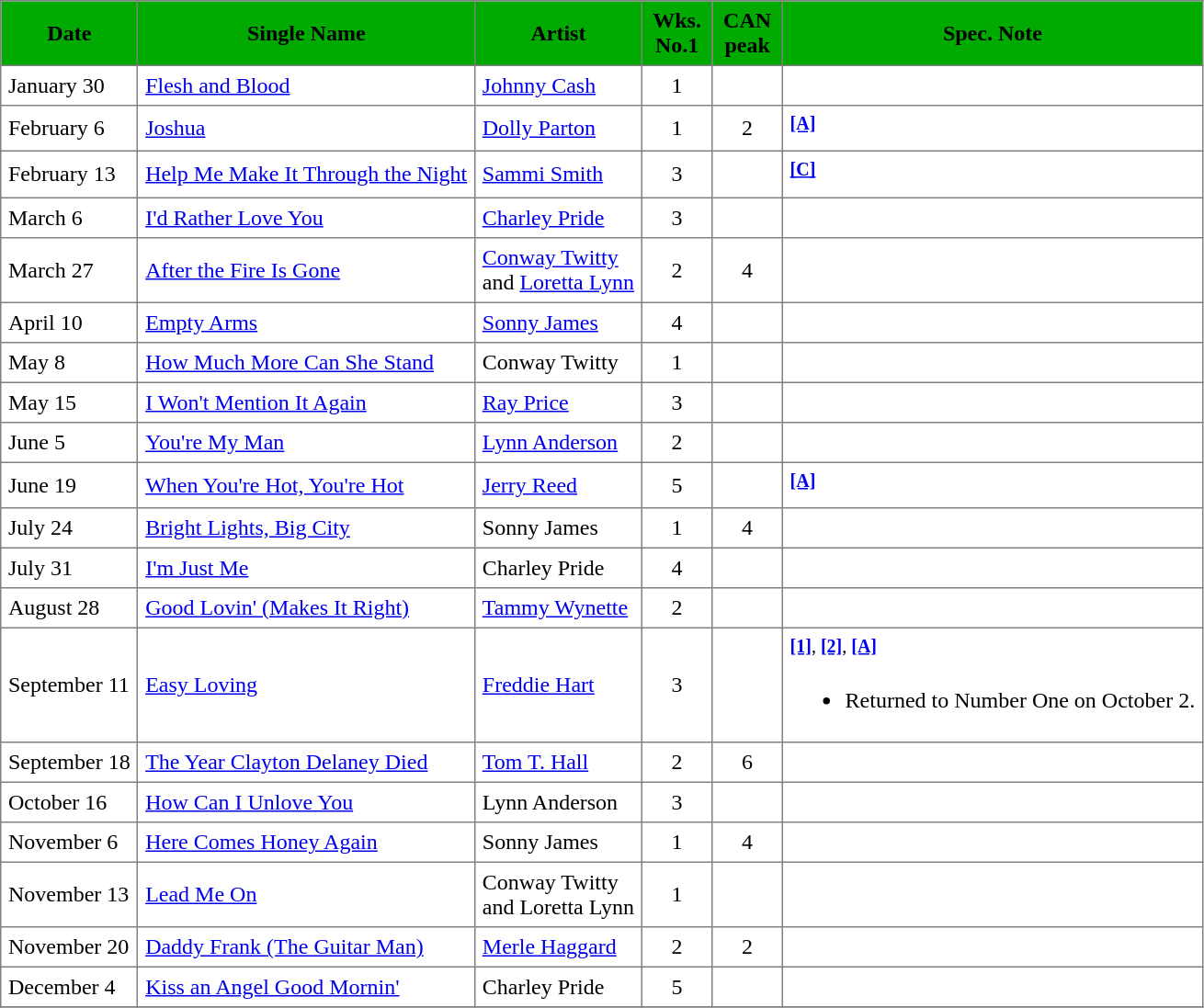<table border="1" cellpadding="5" cellspacing="1" style="border-collapse: collapse">
<tr style="background:#00AA00">
<th>Date</th>
<th>Single Name</th>
<th>Artist</th>
<th width="40">Wks. No.1</th>
<th width="40">CAN peak</th>
<th>Spec. Note</th>
</tr>
<tr>
<td>January 30</td>
<td><a href='#'>Flesh and Blood</a></td>
<td><a href='#'>Johnny Cash</a></td>
<td align="center">1</td>
<td></td>
<td></td>
</tr>
<tr>
<td>February 6</td>
<td><a href='#'>Joshua</a></td>
<td><a href='#'>Dolly Parton</a></td>
<td align="center">1</td>
<td align="center">2</td>
<td><sup><a href='#'><strong>[A]</strong></a></sup></td>
</tr>
<tr>
<td>February 13</td>
<td><a href='#'>Help Me Make It Through the Night</a></td>
<td><a href='#'>Sammi Smith</a></td>
<td align="center">3</td>
<td></td>
<td><sup><a href='#'><strong>[C]</strong></a></sup></td>
</tr>
<tr>
<td>March 6</td>
<td><a href='#'>I'd Rather Love You</a></td>
<td><a href='#'>Charley Pride</a></td>
<td align="center">3</td>
<td></td>
<td></td>
</tr>
<tr>
<td>March 27</td>
<td><a href='#'>After the Fire Is Gone</a></td>
<td><a href='#'>Conway Twitty</a><br>and <a href='#'>Loretta Lynn</a></td>
<td align="center">2</td>
<td align="center">4</td>
<td></td>
</tr>
<tr>
<td>April 10</td>
<td><a href='#'>Empty Arms</a></td>
<td><a href='#'>Sonny James</a></td>
<td align="center">4</td>
<td></td>
<td></td>
</tr>
<tr>
<td>May 8</td>
<td><a href='#'>How Much More Can She Stand</a></td>
<td>Conway Twitty</td>
<td align="center">1</td>
<td></td>
<td></td>
</tr>
<tr>
<td>May 15</td>
<td><a href='#'>I Won't Mention It Again</a></td>
<td><a href='#'>Ray Price</a></td>
<td align="center">3</td>
<td></td>
<td></td>
</tr>
<tr>
<td>June 5</td>
<td><a href='#'>You're My Man</a></td>
<td><a href='#'>Lynn Anderson</a></td>
<td align="center">2</td>
<td></td>
<td></td>
</tr>
<tr>
<td>June 19</td>
<td><a href='#'>When You're Hot, You're Hot</a></td>
<td><a href='#'>Jerry Reed</a></td>
<td align="center">5</td>
<td></td>
<td><sup><a href='#'><strong>[A]</strong></a></sup></td>
</tr>
<tr>
<td>July 24</td>
<td><a href='#'>Bright Lights, Big City</a></td>
<td>Sonny James</td>
<td align="center">1</td>
<td align="center">4</td>
<td></td>
</tr>
<tr>
<td>July 31</td>
<td><a href='#'>I'm Just Me</a></td>
<td>Charley Pride</td>
<td align="center">4</td>
<td></td>
<td></td>
</tr>
<tr>
<td>August 28</td>
<td><a href='#'>Good Lovin' (Makes It Right)</a></td>
<td><a href='#'>Tammy Wynette</a></td>
<td align="center">2</td>
<td></td>
<td></td>
</tr>
<tr>
<td>September 11</td>
<td><a href='#'>Easy Loving</a></td>
<td><a href='#'>Freddie Hart</a></td>
<td align="center">3</td>
<td></td>
<td><sup><a href='#'><strong>[1]</strong></a>, <a href='#'><strong>[2]</strong></a>, <a href='#'><strong>[A]</strong></a></sup><br><ul><li>Returned to Number One on October 2.</li></ul></td>
</tr>
<tr>
<td>September 18</td>
<td><a href='#'>The Year Clayton Delaney Died</a></td>
<td><a href='#'>Tom T. Hall</a></td>
<td align="center">2</td>
<td align="center">6</td>
<td></td>
</tr>
<tr>
<td>October 16</td>
<td><a href='#'>How Can I Unlove You</a></td>
<td>Lynn Anderson</td>
<td align="center">3</td>
<td></td>
<td></td>
</tr>
<tr>
<td>November 6</td>
<td><a href='#'>Here Comes Honey Again</a></td>
<td>Sonny James</td>
<td align="center">1</td>
<td align="center">4</td>
<td></td>
</tr>
<tr>
<td>November 13</td>
<td><a href='#'>Lead Me On</a></td>
<td>Conway Twitty<br>and Loretta Lynn</td>
<td align="center">1</td>
<td></td>
<td></td>
</tr>
<tr>
<td>November 20</td>
<td><a href='#'>Daddy Frank (The Guitar Man)</a></td>
<td><a href='#'>Merle Haggard</a></td>
<td align="center">2</td>
<td align="center">2</td>
<td></td>
</tr>
<tr>
<td>December 4</td>
<td><a href='#'>Kiss an Angel Good Mornin'</a></td>
<td>Charley Pride</td>
<td align="center">5</td>
<td></td>
<td></td>
</tr>
<tr>
</tr>
</table>
